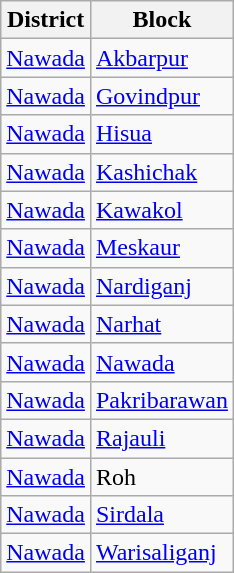<table class="wikitable" style="float:left; margin-right:1em">
<tr>
<th>District</th>
<th>Block</th>
</tr>
<tr>
<td><a href='#'>Nawada</a></td>
<td><a href='#'>Akbarpur</a></td>
</tr>
<tr>
<td><a href='#'>Nawada</a></td>
<td><a href='#'>Govindpur</a></td>
</tr>
<tr>
<td><a href='#'>Nawada</a></td>
<td><a href='#'>Hisua</a></td>
</tr>
<tr>
<td><a href='#'>Nawada</a></td>
<td><a href='#'>Kashichak</a></td>
</tr>
<tr>
<td><a href='#'>Nawada</a></td>
<td><a href='#'>Kawakol</a></td>
</tr>
<tr>
<td><a href='#'>Nawada</a></td>
<td><a href='#'>Meskaur</a></td>
</tr>
<tr>
<td><a href='#'>Nawada</a></td>
<td><a href='#'>Nardiganj</a></td>
</tr>
<tr>
<td><a href='#'>Nawada</a></td>
<td><a href='#'>Narhat</a></td>
</tr>
<tr>
<td><a href='#'>Nawada</a></td>
<td><a href='#'>Nawada</a></td>
</tr>
<tr>
<td><a href='#'>Nawada</a></td>
<td><a href='#'>Pakribarawan</a></td>
</tr>
<tr>
<td><a href='#'>Nawada</a></td>
<td><a href='#'>Rajauli</a></td>
</tr>
<tr>
<td><a href='#'>Nawada</a></td>
<td>Roh</td>
</tr>
<tr>
<td><a href='#'>Nawada</a></td>
<td><a href='#'>Sirdala</a></td>
</tr>
<tr>
<td><a href='#'>Nawada</a></td>
<td><a href='#'>Warisaliganj</a></td>
</tr>
</table>
